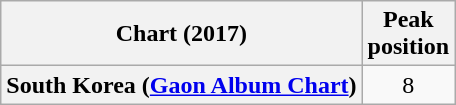<table class="wikitable sortable plainrowheaders" style="text-align:center;">
<tr>
<th>Chart (2017)</th>
<th>Peak<br>position</th>
</tr>
<tr>
<th scope="row">South Korea (<a href='#'>Gaon Album Chart</a>)</th>
<td>8</td>
</tr>
</table>
